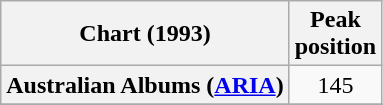<table class="wikitable sortable plainrowheaders">
<tr>
<th scope="col">Chart (1993)</th>
<th scope="col">Peak<br>position</th>
</tr>
<tr>
<th scope="row">Australian Albums (<a href='#'>ARIA</a>)</th>
<td align="center">145</td>
</tr>
<tr>
</tr>
<tr>
</tr>
<tr>
</tr>
<tr>
</tr>
</table>
